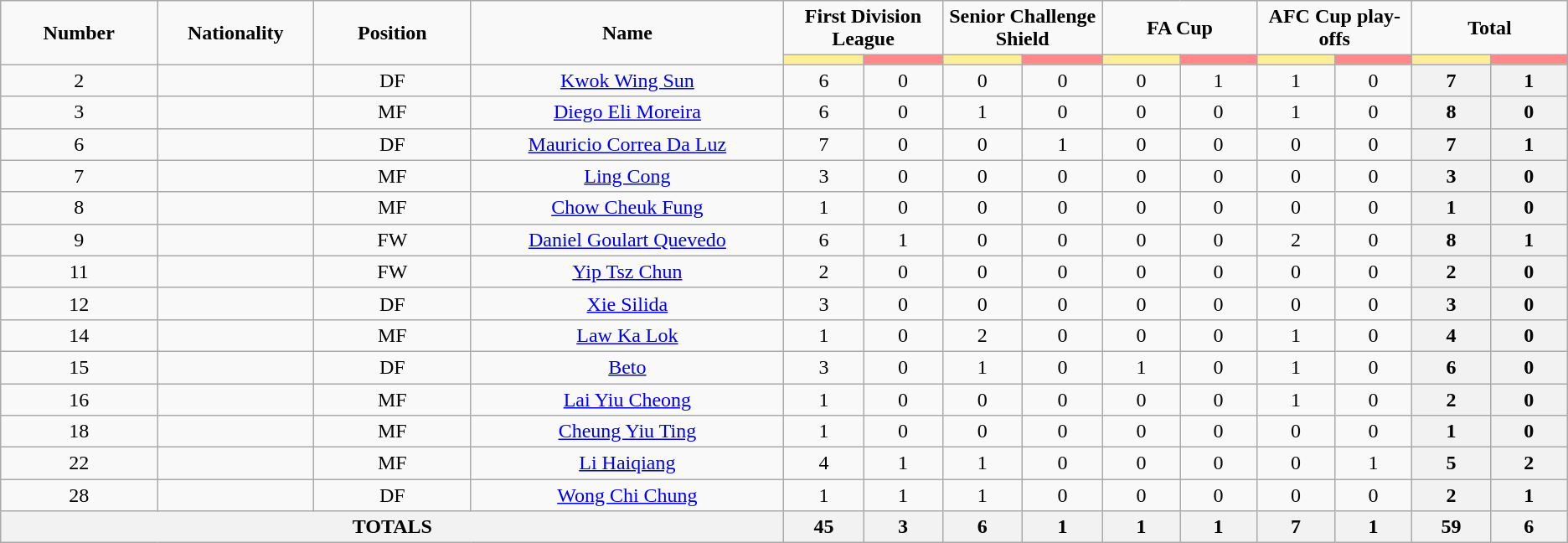<table class="wikitable" style="text-align:center;">
<tr style="text-align:center;">
<td rowspan="2"  style="width:10%; "><strong>Number</strong></td>
<td rowspan="2"  style="width:10%; "><strong>Nationality</strong></td>
<td rowspan="2"  style="width:10%; "><strong>Position</strong></td>
<td rowspan="2"  style="width:20%; "><strong>Name</strong></td>
<td colspan="2"><strong>First Division League</strong></td>
<td colspan="2"><strong>Senior Challenge Shield</strong></td>
<td colspan="2"><strong>FA Cup</strong></td>
<td colspan="2"><strong>AFC Cup play-offs</strong></td>
<td colspan="2"><strong>Total</strong></td>
</tr>
<tr>
<th style="width:60px; background:#fe9;"></th>
<th style="width:60px; background:#ff8888;"></th>
<th style="width:60px; background:#fe9;"></th>
<th style="width:60px; background:#ff8888;"></th>
<th style="width:60px; background:#fe9;"></th>
<th style="width:60px; background:#ff8888;"></th>
<th style="width:60px; background:#fe9;"></th>
<th style="width:60px; background:#ff8888;"></th>
<th style="width:60px; background:#fe9;"></th>
<th style="width:60px; background:#ff8888;"></th>
</tr>
<tr>
<td>2</td>
<td></td>
<td>DF</td>
<td><a href='#'>Kwok Wing Sun</a></td>
<td>6</td>
<td>0</td>
<td>0</td>
<td>0</td>
<td>0</td>
<td>1</td>
<td>1</td>
<td>0</td>
<th>7</th>
<th>1</th>
</tr>
<tr>
<td>3</td>
<td></td>
<td>MF</td>
<td><a href='#'>Diego Eli Moreira</a></td>
<td>6</td>
<td>0</td>
<td>1</td>
<td>0</td>
<td>0</td>
<td>0</td>
<td>1</td>
<td>0</td>
<th>8</th>
<th>0</th>
</tr>
<tr>
<td>6</td>
<td></td>
<td>DF</td>
<td><a href='#'>Mauricio Correa Da Luz</a></td>
<td>7</td>
<td>0</td>
<td>0</td>
<td>1</td>
<td>0</td>
<td>0</td>
<td>0</td>
<td>0</td>
<th>7</th>
<th>1</th>
</tr>
<tr>
<td>7</td>
<td></td>
<td>MF</td>
<td><a href='#'>Ling Cong</a></td>
<td>3</td>
<td>0</td>
<td>0</td>
<td>0</td>
<td>0</td>
<td>0</td>
<td>0</td>
<td>0</td>
<th>3</th>
<th>0</th>
</tr>
<tr>
<td>8</td>
<td></td>
<td>MF</td>
<td><a href='#'>Chow Cheuk Fung</a></td>
<td>1</td>
<td>0</td>
<td>0</td>
<td>0</td>
<td>0</td>
<td>0</td>
<td>0</td>
<td>0</td>
<th>1</th>
<th>0</th>
</tr>
<tr>
<td>9</td>
<td></td>
<td>FW</td>
<td><a href='#'>Daniel Goulart Quevedo</a></td>
<td>6</td>
<td>1</td>
<td>0</td>
<td>0</td>
<td>0</td>
<td>0</td>
<td>2</td>
<td>0</td>
<th>8</th>
<th>1</th>
</tr>
<tr>
<td>11</td>
<td></td>
<td>FW</td>
<td><a href='#'>Yip Tsz Chun</a></td>
<td>2</td>
<td>0</td>
<td>0</td>
<td>0</td>
<td>0</td>
<td>0</td>
<td>0</td>
<td>0</td>
<th>2</th>
<th>0</th>
</tr>
<tr>
<td>12</td>
<td></td>
<td>DF</td>
<td><a href='#'>Xie Silida</a></td>
<td>3</td>
<td>0</td>
<td>0</td>
<td>0</td>
<td>0</td>
<td>0</td>
<td>0</td>
<td>0</td>
<th>3</th>
<th>0</th>
</tr>
<tr>
<td>14</td>
<td></td>
<td>MF</td>
<td><a href='#'>Law Ka Lok</a></td>
<td>1</td>
<td>0</td>
<td>2</td>
<td>0</td>
<td>0</td>
<td>0</td>
<td>1</td>
<td>0</td>
<th>4</th>
<th>0</th>
</tr>
<tr>
<td>15</td>
<td></td>
<td>DF</td>
<td><a href='#'>Beto</a></td>
<td>3</td>
<td>0</td>
<td>1</td>
<td>0</td>
<td>1</td>
<td>0</td>
<td>1</td>
<td>0</td>
<th>6</th>
<th>0</th>
</tr>
<tr>
<td>16</td>
<td></td>
<td>MF</td>
<td><a href='#'>Lai Yiu Cheong</a></td>
<td>1</td>
<td>0</td>
<td>0</td>
<td>0</td>
<td>0</td>
<td>0</td>
<td>1</td>
<td>0</td>
<th>2</th>
<th>0</th>
</tr>
<tr>
<td>18</td>
<td></td>
<td>MF</td>
<td><a href='#'>Cheung Yiu Ting</a></td>
<td>1</td>
<td>0</td>
<td>0</td>
<td>0</td>
<td>0</td>
<td>0</td>
<td>0</td>
<td>0</td>
<th>1</th>
<th>0</th>
</tr>
<tr>
<td>22</td>
<td></td>
<td>MF</td>
<td><a href='#'>Li Haiqiang</a></td>
<td>4</td>
<td>1</td>
<td>1</td>
<td>0</td>
<td>0</td>
<td>0</td>
<td>0</td>
<td>1</td>
<th>5</th>
<th>2</th>
</tr>
<tr>
<td>28</td>
<td></td>
<td>DF</td>
<td><a href='#'>Wong Chi Chung</a></td>
<td>1</td>
<td>1</td>
<td>1</td>
<td>0</td>
<td>0</td>
<td>0</td>
<td>0</td>
<td>0</td>
<th>2</th>
<th>1</th>
</tr>
<tr>
<th colspan="4">TOTALS</th>
<th>45</th>
<th>3</th>
<th>6</th>
<th>1</th>
<th>1</th>
<th>1</th>
<th>7</th>
<th>1</th>
<th>59</th>
<th>6</th>
</tr>
</table>
